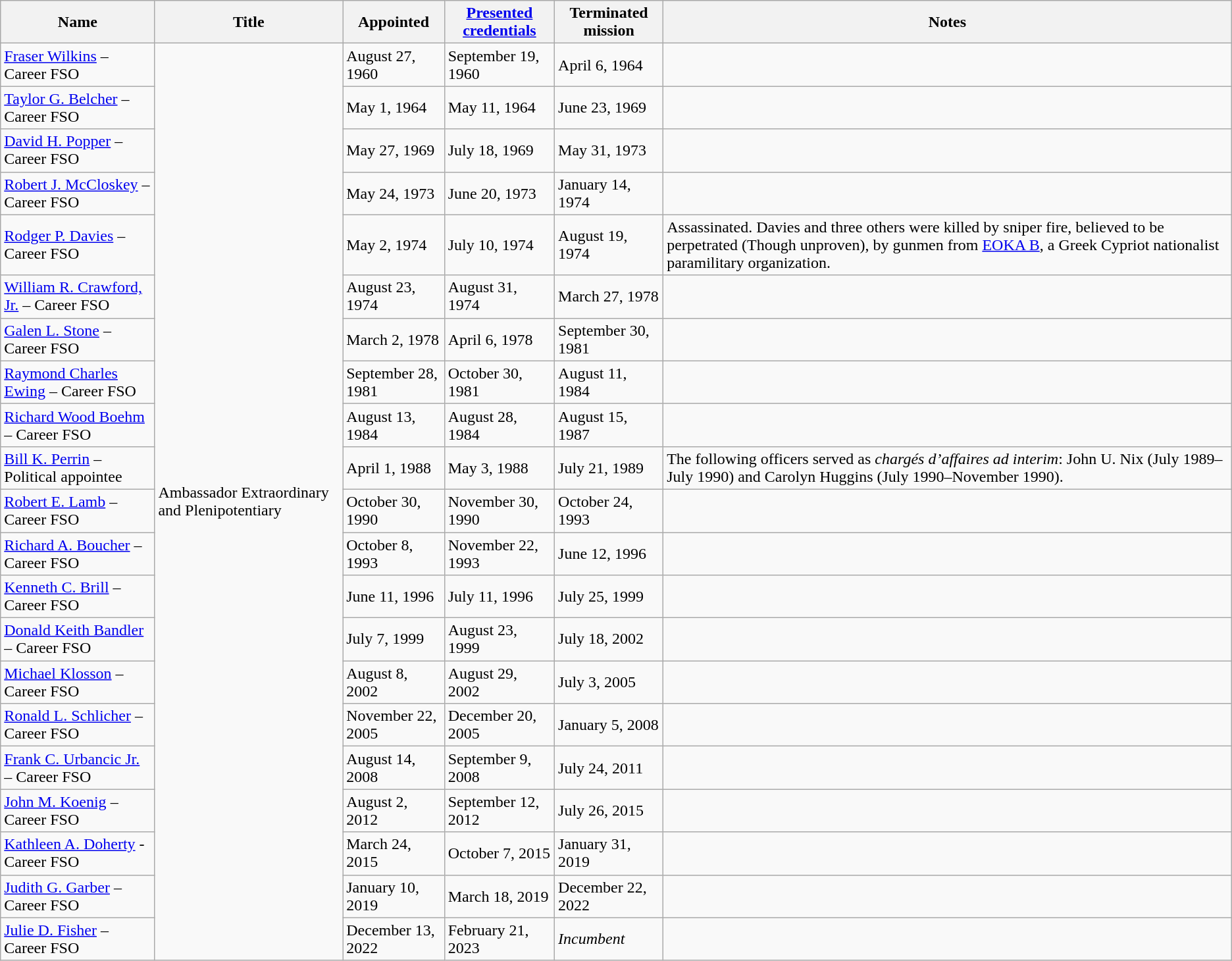<table class="wikitable">
<tr>
<th>Name</th>
<th>Title</th>
<th>Appointed</th>
<th><a href='#'>Presented credentials</a></th>
<th>Terminated mission</th>
<th>Notes</th>
</tr>
<tr>
<td><a href='#'>Fraser Wilkins</a> – Career FSO</td>
<td rowspan=21>Ambassador Extraordinary and Plenipotentiary</td>
<td>August 27, 1960</td>
<td>September 19, 1960</td>
<td>April 6, 1964</td>
<td></td>
</tr>
<tr>
<td><a href='#'>Taylor G. Belcher</a> – Career FSO</td>
<td>May 1, 1964</td>
<td>May 11, 1964</td>
<td>June 23, 1969</td>
<td></td>
</tr>
<tr>
<td><a href='#'>David H. Popper</a> – Career FSO</td>
<td>May 27, 1969</td>
<td>July 18, 1969</td>
<td>May 31, 1973</td>
<td></td>
</tr>
<tr>
<td><a href='#'>Robert J. McCloskey</a> – Career FSO</td>
<td>May 24, 1973</td>
<td>June 20, 1973</td>
<td>January 14, 1974</td>
<td></td>
</tr>
<tr>
<td><a href='#'>Rodger P. Davies</a> – Career FSO</td>
<td>May 2, 1974</td>
<td>July 10, 1974</td>
<td>August 19, 1974</td>
<td>Assassinated. Davies and three others were killed by sniper fire, believed to be perpetrated (Though unproven), by gunmen from <a href='#'>EOKA B</a>, a Greek Cypriot nationalist paramilitary organization.</td>
</tr>
<tr>
<td><a href='#'>William R. Crawford, Jr.</a> – Career FSO</td>
<td>August 23, 1974</td>
<td>August 31, 1974</td>
<td>March 27, 1978</td>
<td></td>
</tr>
<tr>
<td><a href='#'>Galen L. Stone</a> – Career FSO</td>
<td>March 2, 1978</td>
<td>April 6, 1978</td>
<td>September 30, 1981</td>
<td></td>
</tr>
<tr>
<td><a href='#'>Raymond Charles Ewing</a> – Career FSO</td>
<td>September 28, 1981</td>
<td>October 30, 1981</td>
<td>August 11, 1984</td>
<td></td>
</tr>
<tr>
<td><a href='#'>Richard Wood Boehm</a> – Career FSO</td>
<td>August 13, 1984</td>
<td>August 28, 1984</td>
<td>August 15, 1987</td>
<td></td>
</tr>
<tr>
<td><a href='#'>Bill K. Perrin</a> – Political appointee</td>
<td>April 1, 1988</td>
<td>May 3, 1988</td>
<td>July 21, 1989</td>
<td>The following officers served as <em>chargés d’affaires ad interim</em>: John U. Nix (July 1989–July 1990) and Carolyn Huggins (July 1990–November 1990).</td>
</tr>
<tr>
<td><a href='#'>Robert E. Lamb</a> – Career FSO</td>
<td>October 30, 1990</td>
<td>November 30, 1990</td>
<td>October 24, 1993</td>
<td></td>
</tr>
<tr>
<td><a href='#'>Richard A. Boucher</a> – Career FSO</td>
<td>October 8, 1993</td>
<td>November 22, 1993</td>
<td>June 12, 1996</td>
<td></td>
</tr>
<tr>
<td><a href='#'>Kenneth C. Brill</a> – Career FSO</td>
<td>June 11, 1996</td>
<td>July 11, 1996</td>
<td>July 25, 1999</td>
<td></td>
</tr>
<tr>
<td><a href='#'>Donald Keith Bandler</a> – Career FSO</td>
<td>July 7, 1999</td>
<td>August 23, 1999</td>
<td>July 18, 2002</td>
<td></td>
</tr>
<tr>
<td><a href='#'>Michael Klosson</a> – Career FSO</td>
<td>August 8, 2002</td>
<td>August 29, 2002</td>
<td>July 3, 2005</td>
<td></td>
</tr>
<tr>
<td><a href='#'>Ronald L. Schlicher</a> – Career FSO</td>
<td>November 22, 2005</td>
<td>December 20, 2005</td>
<td>January 5, 2008</td>
<td></td>
</tr>
<tr>
<td><a href='#'>Frank C. Urbancic Jr.</a> – Career FSO</td>
<td>August 14, 2008</td>
<td>September 9, 2008</td>
<td>July 24, 2011</td>
<td></td>
</tr>
<tr>
<td><a href='#'>John M. Koenig</a> – Career FSO</td>
<td>August 2, 2012</td>
<td>September 12, 2012</td>
<td>July 26, 2015</td>
<td></td>
</tr>
<tr>
<td><a href='#'>Kathleen A. Doherty</a> - Career FSO</td>
<td>March 24, 2015</td>
<td>October 7, 2015</td>
<td>January 31, 2019</td>
<td></td>
</tr>
<tr>
<td><a href='#'>Judith G. Garber</a> – Career FSO</td>
<td>January 10, 2019</td>
<td>March 18, 2019</td>
<td>December 22, 2022</td>
<td></td>
</tr>
<tr>
<td><a href='#'>Julie D. Fisher</a> – Career FSO</td>
<td>December 13, 2022</td>
<td>February 21, 2023</td>
<td><em>Incumbent</em></td>
<td></td>
</tr>
</table>
